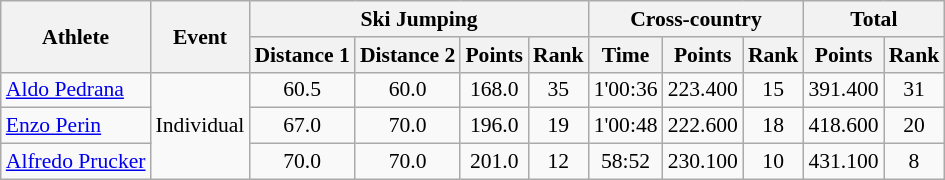<table class="wikitable" style="font-size:90%">
<tr>
<th rowspan="2">Athlete</th>
<th rowspan="2">Event</th>
<th colspan="4">Ski Jumping</th>
<th colspan="3">Cross-country</th>
<th colspan="2">Total</th>
</tr>
<tr>
<th>Distance 1</th>
<th>Distance 2</th>
<th>Points</th>
<th>Rank</th>
<th>Time</th>
<th>Points</th>
<th>Rank</th>
<th>Points</th>
<th>Rank</th>
</tr>
<tr>
<td><a href='#'>Aldo Pedrana</a></td>
<td rowspan="3">Individual</td>
<td align="center">60.5</td>
<td align="center">60.0</td>
<td align="center">168.0</td>
<td align="center">35</td>
<td align="center">1'00:36</td>
<td align="center">223.400</td>
<td align="center">15</td>
<td align="center">391.400</td>
<td align="center">31</td>
</tr>
<tr>
<td><a href='#'>Enzo Perin</a></td>
<td align="center">67.0</td>
<td align="center">70.0</td>
<td align="center">196.0</td>
<td align="center">19</td>
<td align="center">1'00:48</td>
<td align="center">222.600</td>
<td align="center">18</td>
<td align="center">418.600</td>
<td align="center">20</td>
</tr>
<tr>
<td><a href='#'>Alfredo Prucker</a></td>
<td align="center">70.0</td>
<td align="center">70.0</td>
<td align="center">201.0</td>
<td align="center">12</td>
<td align="center">58:52</td>
<td align="center">230.100</td>
<td align="center">10</td>
<td align="center">431.100</td>
<td align="center">8</td>
</tr>
</table>
